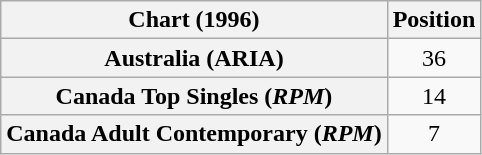<table class="wikitable sortable plainrowheaders" style="text-align:center">
<tr>
<th>Chart (1996)</th>
<th>Position</th>
</tr>
<tr>
<th scope="row">Australia (ARIA)</th>
<td>36</td>
</tr>
<tr>
<th scope="row">Canada Top Singles (<em>RPM</em>)</th>
<td>14</td>
</tr>
<tr>
<th scope="row">Canada Adult Contemporary (<em>RPM</em>)</th>
<td>7</td>
</tr>
</table>
